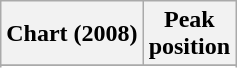<table class="wikitable sortable plainrowheaders">
<tr>
<th scope="col">Chart (2008)</th>
<th scope="col">Peak<br>position</th>
</tr>
<tr>
</tr>
<tr>
</tr>
<tr>
</tr>
<tr>
</tr>
</table>
